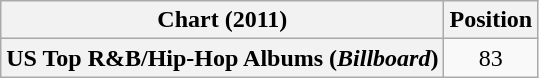<table class="wikitable plainrowheaders" style="text-align:center">
<tr>
<th>Chart (2011)</th>
<th>Position</th>
</tr>
<tr>
<th scope="row">US Top R&B/Hip-Hop Albums (<em>Billboard</em>)</th>
<td align="center">83</td>
</tr>
</table>
